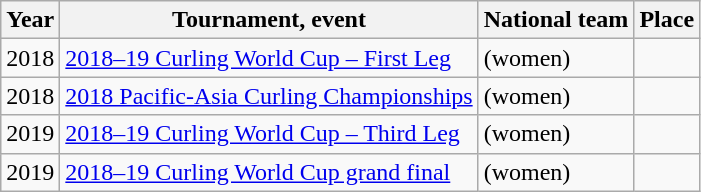<table class="wikitable">
<tr>
<th scope="col">Year</th>
<th scope="col">Tournament, event</th>
<th scope="col">National team</th>
<th scope="col">Place</th>
</tr>
<tr>
<td>2018</td>
<td><a href='#'>2018–19 Curling World Cup – First Leg</a></td>
<td> (women)</td>
<td></td>
</tr>
<tr>
<td>2018</td>
<td><a href='#'>2018 Pacific-Asia Curling Championships</a></td>
<td> (women)</td>
<td></td>
</tr>
<tr>
<td>2019</td>
<td><a href='#'>2018–19 Curling World Cup – Third Leg</a></td>
<td> (women)</td>
<td></td>
</tr>
<tr>
<td>2019</td>
<td><a href='#'>2018–19 Curling World Cup grand final</a></td>
<td> (women)</td>
<td></td>
</tr>
</table>
